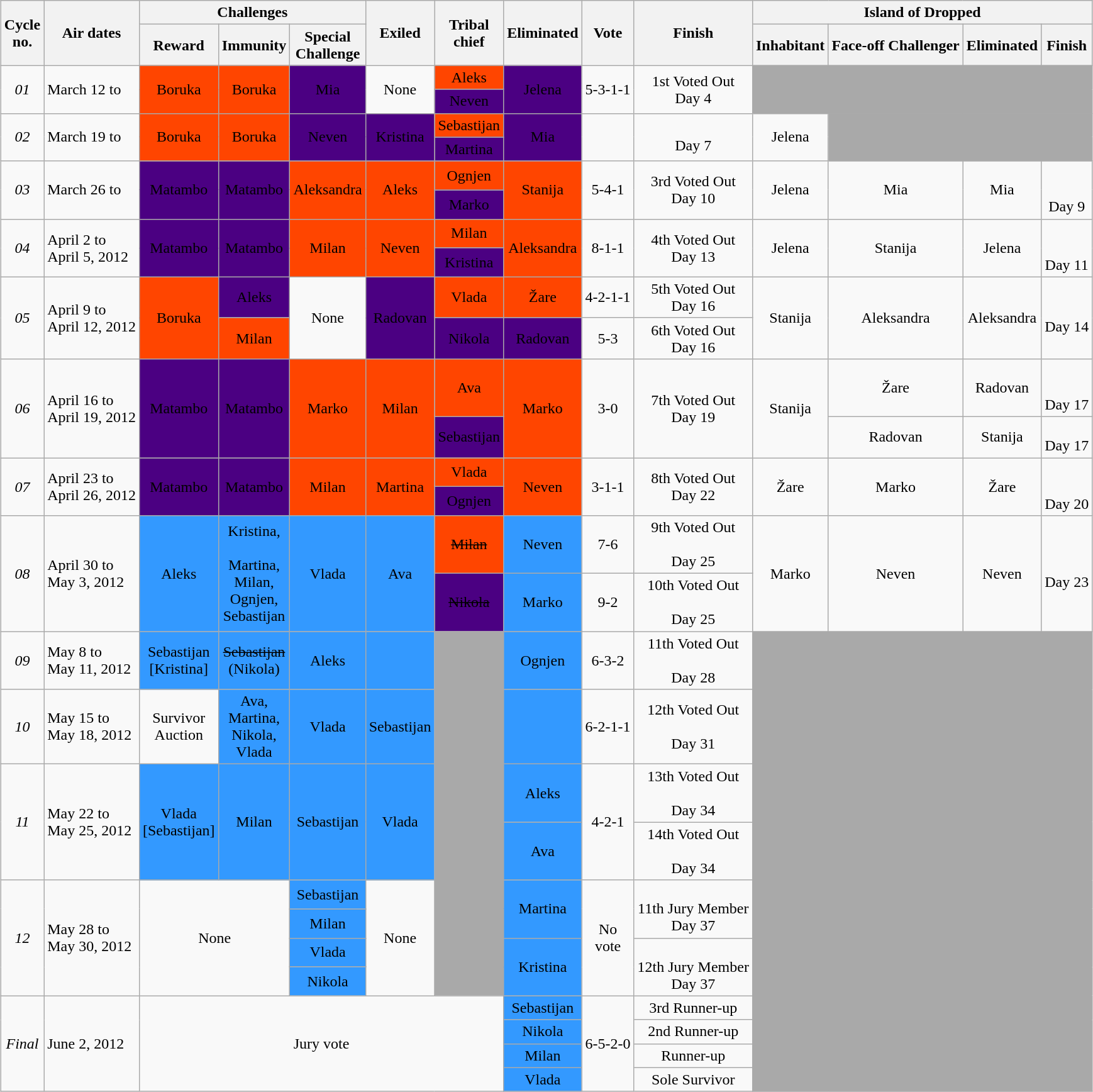<table class="wikitable" style="margin:auto;">
<tr>
<th bgcolor="gray" rowspan="2">Cycle<br>no.</th>
<th bgcolor="gray" rowspan="2">Air dates</th>
<th bgcolor="gray" colspan="3">Challenges</th>
<th bgcolor="gray" rowspan="2">Exiled</th>
<th bgcolor="gray" rowspan="2">Tribal<br>chief</th>
<th bgcolor="gray" rowspan="2">Eliminated</th>
<th bgcolor="gray" rowspan="2">Vote</th>
<th bgcolor="gray" rowspan="2">Finish</th>
<th bgcolor="gray" colspan="4">Island of Dropped</th>
</tr>
<tr>
<th bgcolor="gray">Reward</th>
<th bgcolor="gray">Immunity</th>
<th bgcolor="gray">Special<br>Challenge</th>
<th bgcolor="gray">Inhabitant</th>
<th bgcolor="gray">Face-off Challenger</th>
<th bgcolor="gray">Eliminated</th>
<th bgcolor="gray">Finish</th>
</tr>
<tr>
<td align="center" rowspan="2"><em>01</em></td>
<td rowspan="2">March 12 to<br></td>
<td align="center" rowspan="2" bgcolor="OrangeRed">Boruka</td>
<td align="center" rowspan="2" bgcolor="OrangeRed">Boruka</td>
<td align="center" rowspan="2" bgcolor="Indigo"><span>Mia</span></td>
<td align="center" rowspan="2">None</td>
<td align="center" bgcolor="OrangeRed">Aleks</td>
<td align="center" rowspan="2" bgcolor="Indigo"><span>Jelena</span></td>
<td align="center" rowspan="2">5-3-1-1</td>
<td align="center" rowspan="2">1st Voted Out<br>Day 4</td>
<td align="center" rowspan="2" colspan="4" bgcolor="darkgray"></td>
</tr>
<tr>
<td align="center" bgcolor="Indigo"><span>Neven</span></td>
</tr>
<tr>
<td align="center" rowspan="2"><em>02</em></td>
<td rowspan="2">March 19 to<br></td>
<td align="center" rowspan="2" bgcolor="OrangeRed">Boruka</td>
<td align="center" rowspan="2" bgcolor="OrangeRed">Boruka</td>
<td align="center" rowspan="2" bgcolor="Indigo"><span>Neven</span></td>
<td align="center" rowspan="2" bgcolor="Indigo"><span>Kristina</span></td>
<td align="center" bgcolor="OrangeRed">Sebastijan</td>
<td align="center" rowspan="2" bgcolor="Indigo"><span>Mia</span></td>
<td align="center" rowspan="2"></td>
<td align="center" rowspan="2"><br>Day 7</td>
<td align="center" rowspan="2">Jelena</td>
<td align="center" rowspan="2" colspan="3" bgcolor="darkgray"></td>
</tr>
<tr>
<td align="center" bgcolor="Indigo"><span>Martina</span></td>
</tr>
<tr>
<td align="center" rowspan="2"><em>03</em></td>
<td rowspan="2">March 26 to<br></td>
<td align="center" rowspan="2" bgcolor="Indigo"><span>Matambo</span></td>
<td align="center" rowspan="2" bgcolor="Indigo"><span>Matambo</span></td>
<td align="center" rowspan="2" bgcolor="OrangeRed">Aleksandra</td>
<td align="center" rowspan="2" bgcolor="OrangeRed">Aleks</td>
<td align="center" bgcolor="OrangeRed">Ognjen</td>
<td align="center" rowspan="2" bgcolor="OrangeRed">Stanija</td>
<td align="center" rowspan="2">5-4-1</td>
<td align="center" rowspan="2">3rd Voted Out<br>Day 10</td>
<td align="center" rowspan="2">Jelena</td>
<td align="center" rowspan="2">Mia</td>
<td align="center" rowspan="2">Mia</td>
<td align="center" rowspan="2"><br><br>Day 9</td>
</tr>
<tr>
<td align="center" bgcolor="Indigo"><span>Marko</span></td>
</tr>
<tr>
<td align="center" rowspan="2"><em>04</em></td>
<td rowspan="2">April 2 to<br>April 5, 2012</td>
<td align="center" rowspan="2" bgcolor="Indigo"><span>Matambo</span></td>
<td align="center" rowspan="2" bgcolor="Indigo"><span>Matambo</span></td>
<td align="center" rowspan="2" bgcolor="OrangeRed">Milan</td>
<td align="center" rowspan="2" bgcolor="OrangeRed">Neven</td>
<td align="center" bgcolor="OrangeRed">Milan</td>
<td align="center" rowspan="2" bgcolor="OrangeRed">Aleksandra</td>
<td align="center" rowspan="2">8-1-1</td>
<td align="center" rowspan="2">4th Voted Out<br>Day 13</td>
<td align="center" rowspan="2">Jelena</td>
<td align="center" rowspan="2">Stanija</td>
<td align="center" rowspan="2">Jelena</td>
<td align="center" rowspan="2"><br><br>Day 11</td>
</tr>
<tr>
<td align="center" bgcolor="Indigo"><span>Kristina</span></td>
</tr>
<tr>
<td align="center" rowspan="2"><em>05</em></td>
<td rowspan="2">April 9 to<br>April 12, 2012</td>
<td align="center" rowspan="2" bgcolor="OrangeRed">Boruka</td>
<td align="center" bgcolor="Indigo"><span>Aleks</span></td>
<td align="center" rowspan="2">None</td>
<td align="center" rowspan="2" bgcolor="Indigo"><span>Radovan</span></td>
<td align="center" bgcolor="OrangeRed">Vlada</td>
<td align="center" bgcolor="OrangeRed">Žare</td>
<td align="center">4-2-1-1</td>
<td align="center">5th Voted Out<br>Day 16</td>
<td align="center" rowspan="2">Stanija</td>
<td align="center" rowspan="2">Aleksandra</td>
<td align="center" rowspan="2">Aleksandra</td>
<td align="center" rowspan="2"><br>Day 14</td>
</tr>
<tr>
<td align="center" bgcolor="OrangeRed">Milan</td>
<td align="center" bgcolor="Indigo"><span>Nikola</span></td>
<td align="center" bgcolor="Indigo"><span>Radovan</span></td>
<td align="center">5-3</td>
<td align="center">6th Voted Out<br>Day 16</td>
</tr>
<tr>
<td align="center" rowspan="2"><em>06</em></td>
<td rowspan="2">April 16 to<br>April 19, 2012</td>
<td align="center" rowspan="2" bgcolor="Indigo"><span>Matambo</span></td>
<td align="center" rowspan="2" bgcolor="Indigo"><span>Matambo</span></td>
<td align="center" rowspan="2" bgcolor="OrangeRed">Marko</td>
<td align="center" rowspan="2" bgcolor="OrangeRed">Milan</td>
<td align="center" bgcolor="OrangeRed">Ava</td>
<td align="center" rowspan="2" bgcolor="OrangeRed">Marko</td>
<td align="center" rowspan="2">3-0</td>
<td align="center" rowspan="2">7th Voted Out<br>Day 19</td>
<td align="center" rowspan="2">Stanija</td>
<td align="center">Žare</td>
<td align="center">Radovan</td>
<td align="center"><br><br>Day 17</td>
</tr>
<tr>
<td align="center" bgcolor="Indigo"><span>Sebastijan</span></td>
<td align="center">Radovan</td>
<td align="center">Stanija</td>
<td align="center"><br>Day 17</td>
</tr>
<tr>
<td align="center" rowspan="2"><em>07</em></td>
<td rowspan="2">April 23 to<br>April 26, 2012</td>
<td align="center" rowspan="2" bgcolor="Indigo"><span>Matambo</span></td>
<td align="center" rowspan="2" bgcolor="Indigo"><span>Matambo</span></td>
<td align="center" rowspan="2" bgcolor="OrangeRed">Milan</td>
<td align="center" rowspan="2" bgcolor="OrangeRed">Martina</td>
<td align="center" bgcolor="OrangeRed">Vlada</td>
<td align="center" rowspan="2" bgcolor="OrangeRed">Neven</td>
<td align="center" rowspan="2">3-1-1</td>
<td align="center" rowspan="2">8th Voted Out<br>Day 22</td>
<td align="center" rowspan="2">Žare</td>
<td align="center" rowspan="2">Marko</td>
<td align="center" rowspan="2">Žare</td>
<td align="center" rowspan="2"><br><br>Day 20</td>
</tr>
<tr>
<td align="center" bgcolor="Indigo"><span>Ognjen</span></td>
</tr>
<tr>
<td align="center" rowspan="2"><em>08</em></td>
<td rowspan="2">April 30 to<br>May 3, 2012</td>
<td align="center" rowspan="2" bgcolor="#3399ff">Aleks</td>
<td align="center" rowspan="2" bgcolor="#3399ff">Kristina,<br><br>Martina,<br>Milan,<br>Ognjen,<br>Sebastijan</td>
<td align="center" rowspan="2" bgcolor="#3399ff">Vlada</td>
<td align="center" rowspan="2" bgcolor="#3399ff">Ava</td>
<td align="center" bgcolor="OrangeRed"><s>Milan</s></td>
<td align="center" bgcolor="#3399ff">Neven</td>
<td align="center">7-6</td>
<td align="center">9th Voted Out<br><br>Day 25</td>
<td align="center" rowspan="2">Marko</td>
<td align="center" rowspan="2">Neven</td>
<td align="center" rowspan="2">Neven</td>
<td align="center" rowspan="2"><br>Day 23</td>
</tr>
<tr>
<td align="center" bgcolor="Indigo"><span><s>Nikola</s></span></td>
<td align="center" bgcolor="#3399ff">Marko</td>
<td align="center">9-2</td>
<td align="center">10th Voted Out<br><br>Day 25</td>
</tr>
<tr>
<td align="center"><em>09</em></td>
<td>May 8 to<br>May 11, 2012</td>
<td align="center" bgcolor="#3399ff">Sebastijan<br>[Kristina]</td>
<td align="center" bgcolor="#3399ff"><s>Sebastijan</s><br>(Nikola)</td>
<td align="center" bgcolor="#3399ff">Aleks</td>
<td align="center" bgcolor="#3399ff"></td>
<td align="center" rowspan="8" bgcolor="darkgray"></td>
<td align="center" bgcolor="#3399ff">Ognjen</td>
<td align="center">6-3-2</td>
<td align="center">11th Voted Out<br><br>Day 28</td>
<td align="center" rowspan="12" colspan="4" bgcolor="darkgray"></td>
</tr>
<tr>
<td align="center"><em>10</em></td>
<td>May 15 to<br>May 18, 2012</td>
<td align="center">Survivor<br>Auction</td>
<td align="center" bgcolor="#3399ff">Ava,<br>Martina,<br>Nikola,<br>Vlada</td>
<td align="center" bgcolor="#3399ff">Vlada</td>
<td align="center" bgcolor="#3399ff">Sebastijan</td>
<td align="center" bgcolor="#3399ff"></td>
<td align="center">6-2-1-1</td>
<td align="center">12th Voted Out<br><br>Day 31</td>
</tr>
<tr>
<td align="center" rowspan="2"><em>11</em></td>
<td rowspan="2">May 22 to<br>May 25, 2012</td>
<td align="center" rowspan="2" bgcolor="#3399ff">Vlada<br>[Sebastijan]</td>
<td align="center" rowspan="2" bgcolor="#3399ff">Milan</td>
<td align="center" rowspan="2" bgcolor="#3399ff">Sebastijan</td>
<td align="center" rowspan="2" bgcolor="#3399ff">Vlada</td>
<td align="center" bgcolor="#3399ff">Aleks</td>
<td align="center" rowspan="2">4-2-1</td>
<td align="center">13th Voted Out<br><br>Day 34</td>
</tr>
<tr>
<td align="center" bgcolor="#3399ff">Ava</td>
<td align="center">14th Voted Out<br><br>Day 34</td>
</tr>
<tr>
<td align="center" rowspan="4"><em>12</em></td>
<td rowspan="4">May 28 to<br>May 30, 2012</td>
<td align="center" colspan="2" rowspan="4">None</td>
<td align="center" bgcolor="#3399ff">Sebastijan</td>
<td align="center" rowspan="4">None</td>
<td align="center" rowspan="2" bgcolor="#3399ff">Martina</td>
<td align="center" rowspan="4">No<br>vote</td>
<td align="center" rowspan="2"><br>11th Jury Member<br>Day 37</td>
</tr>
<tr>
<td align="center" bgcolor="#3399ff">Milan</td>
</tr>
<tr>
<td align="center" bgcolor="#3399ff">Vlada</td>
<td align="center" rowspan="2" bgcolor="#3399ff">Kristina</td>
<td align="center" rowspan="2"><br>12th Jury Member<br>Day 37</td>
</tr>
<tr>
<td align="center" bgcolor="#3399ff">Nikola</td>
</tr>
<tr>
<td align="center" rowspan="4"><em>Final</em></td>
<td rowspan="4">June 2, 2012</td>
<td align="center" colspan="5" rowspan="4">Jury vote</td>
<td align="center" bgcolor="#3399ff">Sebastijan</td>
<td align="center" rowspan="4">6-5-2-0</td>
<td align="center">3rd Runner-up</td>
</tr>
<tr>
<td align="center" bgcolor="#3399ff">Nikola</td>
<td align="center">2nd Runner-up</td>
</tr>
<tr>
<td align="center" bgcolor="#3399ff">Milan</td>
<td align="center">Runner-up</td>
</tr>
<tr>
<td align="center" bgcolor="#3399ff">Vlada</td>
<td align="center">Sole Survivor</td>
</tr>
</table>
